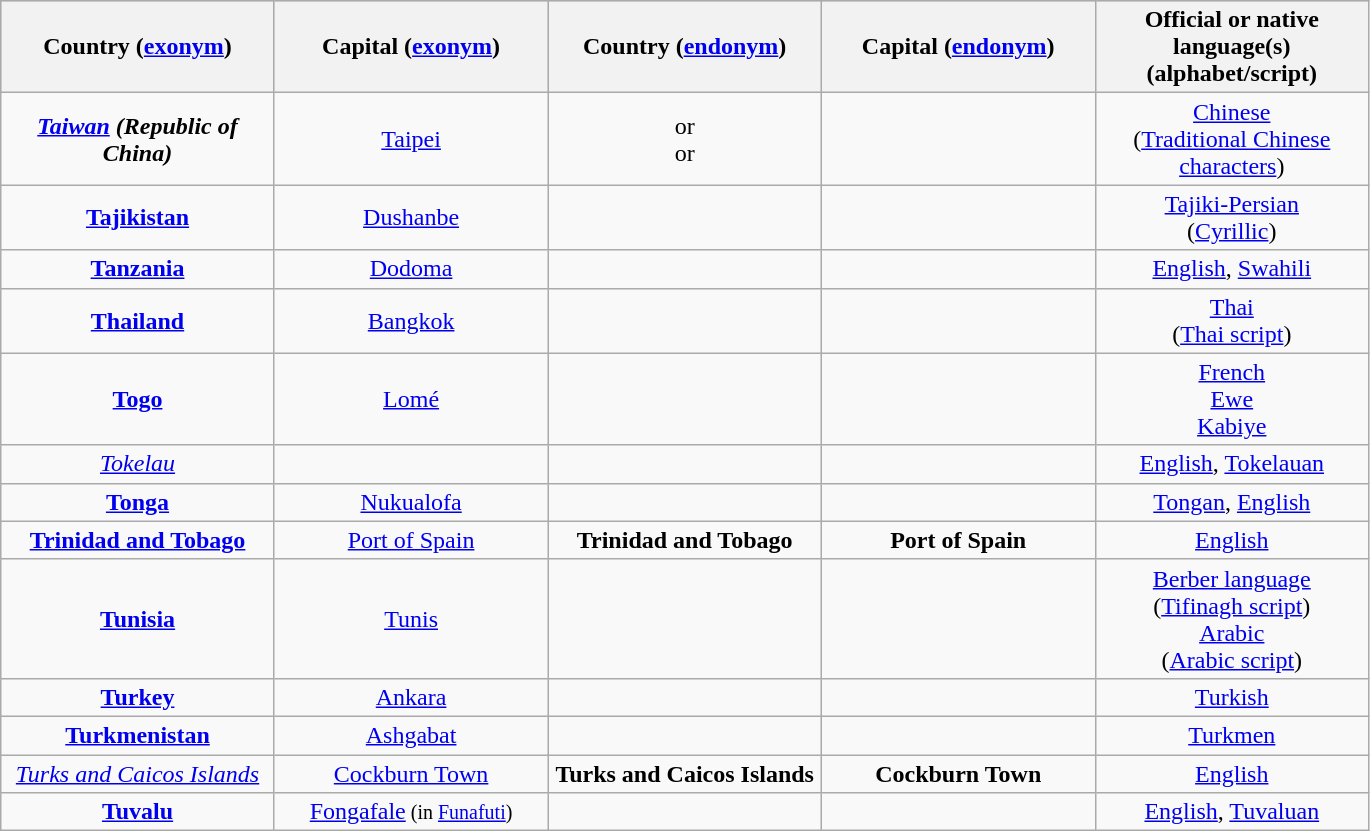<table style="text-align:center;" class="wikitable">
<tr style="background:#ccc;">
<th style="width:175px;">Country (<a href='#'>exonym</a>)</th>
<th style="width:175px;">Capital (<a href='#'>exonym</a>)</th>
<th style="width:175px;">Country (<a href='#'>endonym</a>)</th>
<th style="width:175px;">Capital (<a href='#'>endonym</a>)</th>
<th style="width:175px;">Official or native language(s) (alphabet/script)</th>
</tr>
<tr>
<td> <strong><em><a href='#'>Taiwan</a> (Republic of China)</em></strong></td>
<td><a href='#'>Taipei</a></td>
<td><strong></strong> or <strong></strong><br> or </td>
<td><strong></strong><br></td>
<td><a href='#'>Chinese</a><br>(<a href='#'>Traditional Chinese characters</a>)</td>
</tr>
<tr>
<td> <strong><a href='#'>Tajikistan</a></strong></td>
<td><a href='#'>Dushanbe</a></td>
<td><strong></strong><br></td>
<td><strong></strong><br></td>
<td><a href='#'>Tajiki-Persian</a><br>(<a href='#'>Cyrillic</a>)</td>
</tr>
<tr>
<td> <strong><a href='#'>Tanzania</a></strong></td>
<td><a href='#'>Dodoma</a></td>
<td><strong></strong></td>
<td><strong></strong></td>
<td><a href='#'>English</a>, <a href='#'>Swahili</a></td>
</tr>
<tr>
<td> <strong><a href='#'>Thailand</a></strong></td>
<td><a href='#'>Bangkok</a></td>
<td><strong></strong><br></td>
<td><strong></strong><br></td>
<td><a href='#'>Thai</a><br>(<a href='#'>Thai script</a>)</td>
</tr>
<tr>
<td> <strong><a href='#'>Togo</a></strong></td>
<td><a href='#'>Lomé</a></td>
<td><strong><br><br></strong></td>
<td><strong><br><br></strong></td>
<td><a href='#'>French</a><br><a href='#'>Ewe</a><br><a href='#'>Kabiye</a></td>
</tr>
<tr>
<td> <em><a href='#'>Tokelau</a></em></td>
<td></td>
<td><strong> </strong></td>
<td></td>
<td><a href='#'>English</a>, <a href='#'>Tokelauan</a></td>
</tr>
<tr>
<td> <strong><a href='#'>Tonga</a></strong></td>
<td><a href='#'>Nukualofa</a></td>
<td><strong></strong></td>
<td><strong></strong></td>
<td><a href='#'>Tongan</a>, <a href='#'>English</a></td>
</tr>
<tr>
<td> <strong><a href='#'>Trinidad and Tobago</a></strong></td>
<td><a href='#'>Port of Spain</a></td>
<td><strong>Trinidad and Tobago</strong></td>
<td><strong>Port of Spain</strong></td>
<td><a href='#'>English</a></td>
</tr>
<tr>
<td> <strong><a href='#'>Tunisia</a></strong></td>
<td><a href='#'>Tunis</a></td>
<td><strong></strong><br><br><strong></strong><br></td>
<td><strong></strong><br><br><strong></strong><br></td>
<td><a href='#'>Berber language</a><br>(<a href='#'>Tifinagh script</a>)<br><a href='#'>Arabic</a><br>(<a href='#'>Arabic script</a>)</td>
</tr>
<tr>
<td> <strong><a href='#'>Turkey</a></strong></td>
<td><a href='#'>Ankara</a></td>
<td><strong></strong></td>
<td><strong></strong></td>
<td><a href='#'>Turkish</a></td>
</tr>
<tr>
<td> <strong><a href='#'>Turkmenistan</a></strong></td>
<td><a href='#'>Ashgabat</a></td>
<td><strong></strong></td>
<td><strong></strong></td>
<td><a href='#'>Turkmen</a></td>
</tr>
<tr>
<td> <em><a href='#'>Turks and Caicos Islands</a></em></td>
<td><a href='#'>Cockburn Town</a></td>
<td><strong>Turks and Caicos Islands</strong></td>
<td><strong>Cockburn Town</strong></td>
<td><a href='#'>English</a></td>
</tr>
<tr>
<td> <strong><a href='#'>Tuvalu</a></strong></td>
<td><a href='#'>Fongafale</a><small> (in <a href='#'>Funafuti</a>)</small></td>
<td><strong></strong></td>
<td><strong></strong></td>
<td><a href='#'>English</a>, <a href='#'>Tuvaluan</a></td>
</tr>
</table>
